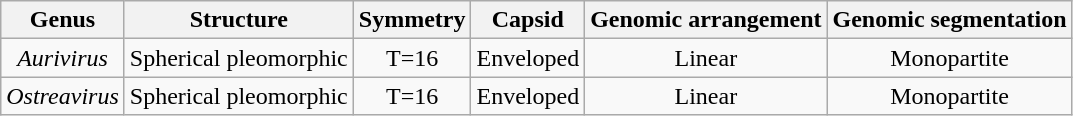<table class="wikitable sortable" style="text-align:center">
<tr>
<th>Genus</th>
<th>Structure</th>
<th>Symmetry</th>
<th>Capsid</th>
<th>Genomic arrangement</th>
<th>Genomic segmentation</th>
</tr>
<tr>
<td><em>Aurivirus</em></td>
<td>Spherical pleomorphic</td>
<td>T=16</td>
<td>Enveloped</td>
<td>Linear</td>
<td>Monopartite</td>
</tr>
<tr>
<td><em>Ostreavirus</em></td>
<td>Spherical pleomorphic</td>
<td>T=16</td>
<td>Enveloped</td>
<td>Linear</td>
<td>Monopartite</td>
</tr>
</table>
